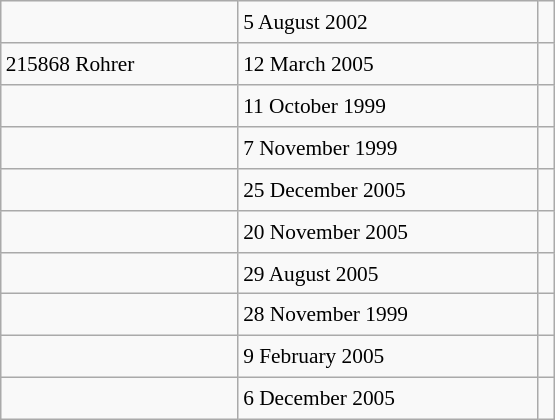<table class="wikitable" style="font-size: 89%; float: left; width: 26em; margin-right: 1em; height: 280px">
<tr>
<td></td>
<td>5 August 2002</td>
<td></td>
</tr>
<tr>
<td>215868 Rohrer</td>
<td>12 March 2005</td>
<td></td>
</tr>
<tr>
<td></td>
<td>11 October 1999</td>
<td></td>
</tr>
<tr>
<td></td>
<td>7 November 1999</td>
<td></td>
</tr>
<tr>
<td></td>
<td>25 December 2005</td>
<td></td>
</tr>
<tr>
<td></td>
<td>20 November 2005</td>
<td></td>
</tr>
<tr>
<td></td>
<td>29 August 2005</td>
<td></td>
</tr>
<tr>
<td></td>
<td>28 November 1999</td>
<td></td>
</tr>
<tr>
<td></td>
<td>9 February 2005</td>
<td></td>
</tr>
<tr>
<td></td>
<td>6 December 2005</td>
<td></td>
</tr>
</table>
